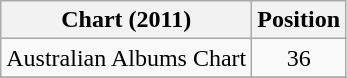<table class="wikitable">
<tr>
<th scope="col">Chart (2011)</th>
<th scope="col">Position</th>
</tr>
<tr>
<td>Australian Albums Chart</td>
<td style="text-align:center;">36</td>
</tr>
<tr>
</tr>
</table>
